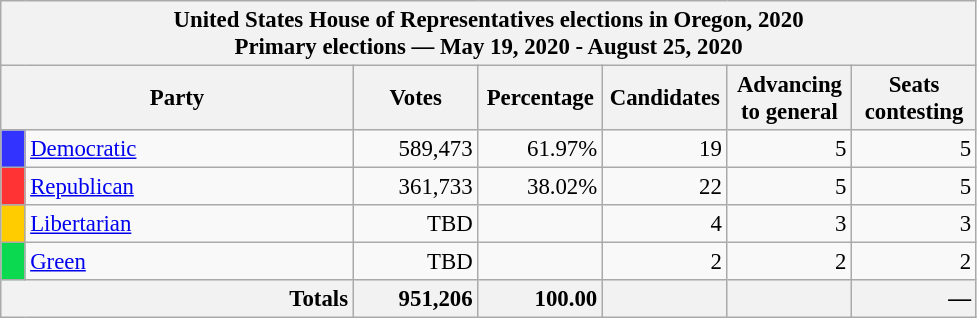<table class="wikitable" style="font-size: 95%;">
<tr>
<th colspan="7">United States House of Representatives elections in Oregon, 2020<br>Primary elections — May 19, 2020 - August 25, 2020</th>
</tr>
<tr>
<th colspan="2" style="width: 15em">Party</th>
<th style="width: 5em">Votes</th>
<th style="width: 5em">Percentage</th>
<th style="width: 5em">Candidates</th>
<th style="width: 5em">Advancing to general</th>
<th style="width: 5em">Seats contesting</th>
</tr>
<tr>
<th style="background:#33f; width:3px;"></th>
<td style="width: 130px"><a href='#'>Democratic</a></td>
<td style="text-align:right;">589,473</td>
<td style="text-align:right;">61.97%</td>
<td style="text-align:right;">19</td>
<td style="text-align:right;">5</td>
<td style="text-align:right;">5</td>
</tr>
<tr>
<th style="background:#f33; width:3px;"></th>
<td style="width: 130px"><a href='#'>Republican</a></td>
<td style="text-align:right;">361,733</td>
<td style="text-align:right;">38.02%</td>
<td style="text-align:right;">22</td>
<td style="text-align:right;">5</td>
<td style="text-align:right;">5</td>
</tr>
<tr>
<th style="background:#fc0; width:3px;"></th>
<td style="width: 130px"><a href='#'>Libertarian</a></td>
<td style="text-align:right;">TBD</td>
<td style="text-align:right;"></td>
<td style="text-align:right;">4</td>
<td style="text-align:right;">3</td>
<td style="text-align:right;">3</td>
</tr>
<tr>
<th style="background:#0bda51; width:3px;"></th>
<td style="width: 130px"><a href='#'>Green</a></td>
<td style="text-align:right;">TBD</td>
<td style="text-align:right;"></td>
<td style="text-align:right;">2</td>
<td style="text-align:right;">2</td>
<td style="text-align:right;">2</td>
</tr>
<tr style="background:#eee;">
<th colspan="2" style="text-align:right;">Totals</th>
<th style="text-align:right;">951,206</th>
<th style="text-align:right;">100.00</th>
<th style="text-align:right;"></th>
<th style="text-align:right;"></th>
<th style="text-align:right;">—</th>
</tr>
</table>
